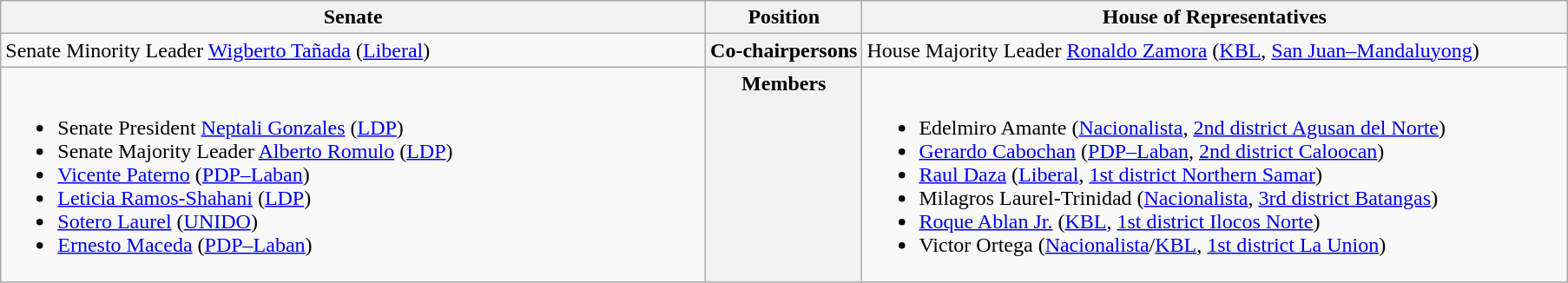<table class=wikitable>
<tr>
<th width=45%>Senate</th>
<th width=10%>Position</th>
<th width=45%>House of Representatives</th>
</tr>
<tr>
<td>Senate Minority Leader <a href='#'>Wigberto Tañada</a> (<a href='#'>Liberal</a>)</td>
<th>Co-chairpersons</th>
<td>House Majority Leader <a href='#'>Ronaldo Zamora</a> (<a href='#'>KBL</a>, <a href='#'>San Juan–Mandaluyong</a>)</td>
</tr>
<tr valign=top>
<td><br><ul><li>Senate President <a href='#'>Neptali Gonzales</a> (<a href='#'>LDP</a>)</li><li>Senate Majority Leader <a href='#'>Alberto Romulo</a> (<a href='#'>LDP</a>)</li><li><a href='#'>Vicente Paterno</a> (<a href='#'>PDP–Laban</a>)</li><li><a href='#'>Leticia Ramos-Shahani</a> (<a href='#'>LDP</a>)</li><li><a href='#'>Sotero Laurel</a> (<a href='#'>UNIDO</a>)</li><li><a href='#'>Ernesto Maceda</a> (<a href='#'>PDP–Laban</a>)</li></ul></td>
<th>Members</th>
<td><br><ul><li>Edelmiro Amante (<a href='#'>Nacionalista</a>, <a href='#'>2nd district Agusan del Norte</a>)</li><li><a href='#'>Gerardo Cabochan</a> (<a href='#'>PDP–Laban</a>, <a href='#'>2nd district Caloocan</a>)</li><li><a href='#'>Raul Daza</a> (<a href='#'>Liberal</a>, <a href='#'>1st district Northern Samar</a>)</li><li>Milagros Laurel-Trinidad (<a href='#'>Nacionalista</a>, <a href='#'>3rd district Batangas</a>)</li><li><a href='#'>Roque Ablan Jr.</a> (<a href='#'>KBL</a>, <a href='#'>1st district Ilocos Norte</a>)</li><li>Victor Ortega (<a href='#'>Nacionalista</a>/<a href='#'>KBL</a>, <a href='#'>1st district La Union</a>)</li></ul></td>
</tr>
</table>
